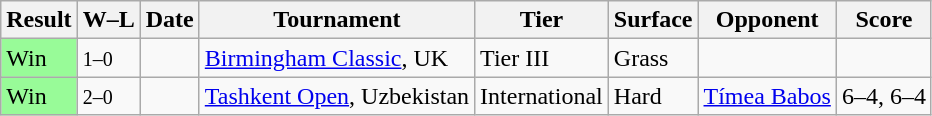<table class="sortable wikitable">
<tr>
<th>Result</th>
<th class="unsortable">W–L</th>
<th>Date</th>
<th>Tournament</th>
<th>Tier</th>
<th>Surface</th>
<th>Opponent</th>
<th class="unsortable">Score</th>
</tr>
<tr>
<td bgcolor=98FB98>Win</td>
<td><small>1–0</small></td>
<td><a href='#'></a></td>
<td><a href='#'>Birmingham Classic</a>, UK</td>
<td>Tier III</td>
<td>Grass</td>
<td></td>
<td></td>
</tr>
<tr>
<td bgcolor=98FB98>Win</td>
<td><small>2–0</small></td>
<td><a href='#'></a></td>
<td><a href='#'>Tashkent Open</a>, Uzbekistan</td>
<td>International</td>
<td>Hard</td>
<td> <a href='#'>Tímea Babos</a></td>
<td>6–4, 6–4</td>
</tr>
</table>
